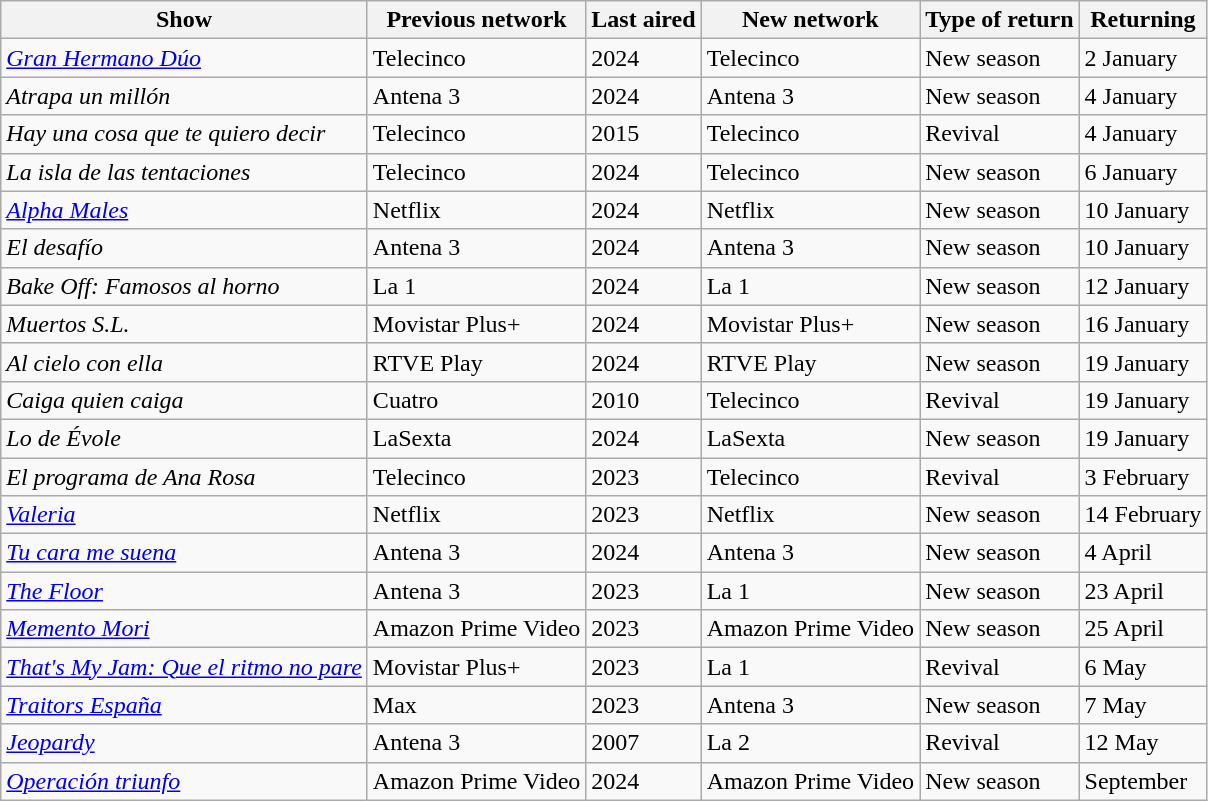<table class="wikitable">
<tr>
<th>Show</th>
<th>Previous network</th>
<th>Last aired</th>
<th>New network</th>
<th>Type of return</th>
<th>Returning</th>
</tr>
<tr>
<td><em><a href='#'>Gran Hermano Dúo</a></em></td>
<td>Telecinco</td>
<td>2024</td>
<td>Telecinco</td>
<td>New season</td>
<td>2 January</td>
</tr>
<tr>
<td><em>Atrapa un millón</em></td>
<td>Antena 3</td>
<td>2024</td>
<td>Antena 3</td>
<td>New season</td>
<td>4 January</td>
</tr>
<tr>
<td><em>Hay una cosa que te quiero decir</em></td>
<td>Telecinco</td>
<td>2015</td>
<td>Telecinco</td>
<td>Revival</td>
<td>4 January</td>
</tr>
<tr>
<td><em>La isla de las tentaciones</em></td>
<td>Telecinco</td>
<td>2024</td>
<td>Telecinco</td>
<td>New season</td>
<td>6 January</td>
</tr>
<tr>
<td><em><a href='#'>Alpha Males</a></em></td>
<td>Netflix</td>
<td>2024</td>
<td>Netflix</td>
<td>New season</td>
<td>10 January</td>
</tr>
<tr>
<td><em>El desafío</em></td>
<td>Antena 3</td>
<td>2024</td>
<td>Antena 3</td>
<td>New season</td>
<td>10 January</td>
</tr>
<tr>
<td><em>Bake Off: Famosos al horno</em></td>
<td>La 1</td>
<td>2024</td>
<td>La 1</td>
<td>New season</td>
<td>12 January</td>
</tr>
<tr>
<td><em>Muertos S.L.</em></td>
<td>Movistar Plus+</td>
<td>2024</td>
<td>Movistar Plus+</td>
<td>New season</td>
<td>16 January</td>
</tr>
<tr>
<td><em>Al cielo con ella</em></td>
<td>RTVE Play</td>
<td>2024</td>
<td>RTVE Play</td>
<td>New season</td>
<td>19 January</td>
</tr>
<tr>
<td><em>Caiga quien caiga</em></td>
<td>Cuatro</td>
<td>2010</td>
<td>Telecinco</td>
<td>Revival</td>
<td>19 January</td>
</tr>
<tr>
<td><em>Lo de Évole</em></td>
<td>LaSexta</td>
<td>2024</td>
<td>LaSexta</td>
<td>New season</td>
<td>19 January</td>
</tr>
<tr>
<td><em>El programa de Ana Rosa</em></td>
<td>Telecinco</td>
<td>2023</td>
<td>Telecinco</td>
<td>Revival</td>
<td>3 February</td>
</tr>
<tr>
<td><em><a href='#'>Valeria</a></em></td>
<td>Netflix</td>
<td>2023</td>
<td>Netflix</td>
<td>New season</td>
<td>14 February</td>
</tr>
<tr>
<td><em><a href='#'>Tu cara me suena</a></em></td>
<td>Antena 3</td>
<td>2024</td>
<td>Antena 3</td>
<td>New season</td>
<td>4 April</td>
</tr>
<tr>
<td><em><a href='#'>The Floor</a></em></td>
<td>Antena 3</td>
<td>2023</td>
<td>La 1</td>
<td>New season</td>
<td>23 April</td>
</tr>
<tr>
<td><em><a href='#'>Memento Mori</a></em></td>
<td>Amazon Prime Video</td>
<td>2023</td>
<td>Amazon Prime Video</td>
<td>New season</td>
<td>25 April</td>
</tr>
<tr>
<td><em><a href='#'>That's My Jam: Que el ritmo no pare</a></em></td>
<td>Movistar Plus+</td>
<td>2023</td>
<td>La 1</td>
<td>Revival</td>
<td>6 May</td>
</tr>
<tr>
<td><em><a href='#'>Traitors España</a></em></td>
<td>Max</td>
<td>2023</td>
<td>Antena 3</td>
<td>New season</td>
<td>7 May</td>
</tr>
<tr>
<td><em><a href='#'>Jeopardy</a></em></td>
<td>Antena 3</td>
<td>2007</td>
<td>La 2</td>
<td>Revival</td>
<td>12 May</td>
</tr>
<tr>
<td><em><a href='#'>Operación triunfo</a></em></td>
<td>Amazon Prime Video</td>
<td>2024</td>
<td>Amazon Prime Video</td>
<td>New season</td>
<td>September</td>
</tr>
</table>
